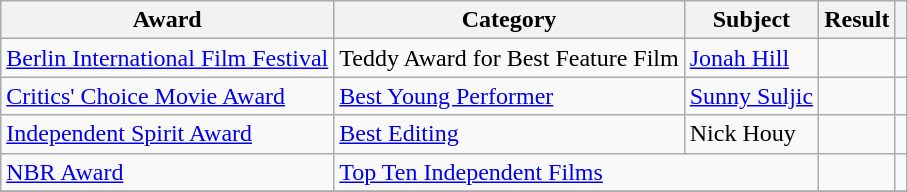<table class="wikitable">
<tr>
<th>Award</th>
<th>Category</th>
<th>Subject</th>
<th>Result</th>
<th></th>
</tr>
<tr>
<td><a href='#'>Berlin International Film Festival</a></td>
<td>Teddy Award for Best Feature Film</td>
<td><a href='#'>Jonah Hill</a></td>
<td></td>
<td></td>
</tr>
<tr>
<td><a href='#'>Critics' Choice Movie Award</a></td>
<td><a href='#'>Best Young Performer</a></td>
<td><a href='#'>Sunny Suljic</a></td>
<td></td>
<td></td>
</tr>
<tr>
<td><a href='#'>Independent Spirit Award</a></td>
<td><a href='#'>Best Editing</a></td>
<td>Nick Houy</td>
<td></td>
<td></td>
</tr>
<tr>
<td><a href='#'>NBR Award</a></td>
<td colspan=2><a href='#'>Top Ten Independent Films</a></td>
<td></td>
<td></td>
</tr>
<tr>
</tr>
</table>
